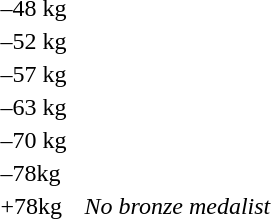<table>
<tr>
<td rowspan=2>–48 kg</td>
<td rowspan=2></td>
<td rowspan=2></td>
<td></td>
</tr>
<tr>
<td></td>
</tr>
<tr>
<td>–52 kg</td>
<td></td>
<td></td>
<td></td>
</tr>
<tr>
<td>–57 kg</td>
<td></td>
<td></td>
<td></td>
</tr>
<tr>
<td>–63 kg</td>
<td></td>
<td></td>
<td></td>
</tr>
<tr>
<td>–70 kg</td>
<td></td>
<td></td>
<td></td>
</tr>
<tr>
<td>–78kg</td>
<td></td>
<td></td>
<td></td>
</tr>
<tr>
<td>+78kg</td>
<td></td>
<td></td>
<td><em>No bronze medalist</em></td>
</tr>
</table>
